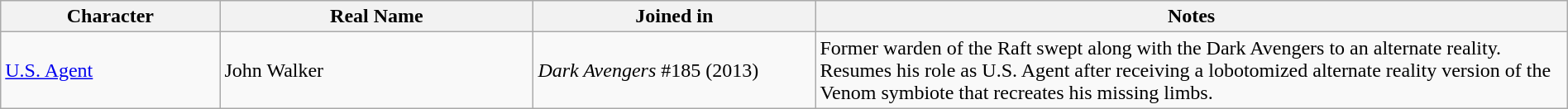<table class="wikitable" width=100%>
<tr>
<th width=14%>Character</th>
<th width=20%>Real Name</th>
<th width=18%>Joined in</th>
<th>Notes</th>
</tr>
<tr>
<td><a href='#'>U.S. Agent</a></td>
<td>John Walker</td>
<td><em>Dark Avengers</em> #185 (2013)</td>
<td>Former warden of the Raft swept along with the Dark Avengers to an alternate reality. Resumes his role as U.S. Agent after receiving a lobotomized alternate reality version of the Venom symbiote that recreates his missing limbs.</td>
</tr>
</table>
